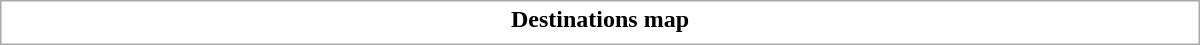<table class="collapsible collapsed" style="border:1px #aaa solid; width:50em; margin:0.2em auto">
<tr>
<th>Destinations map</th>
</tr>
<tr>
<td></td>
</tr>
</table>
